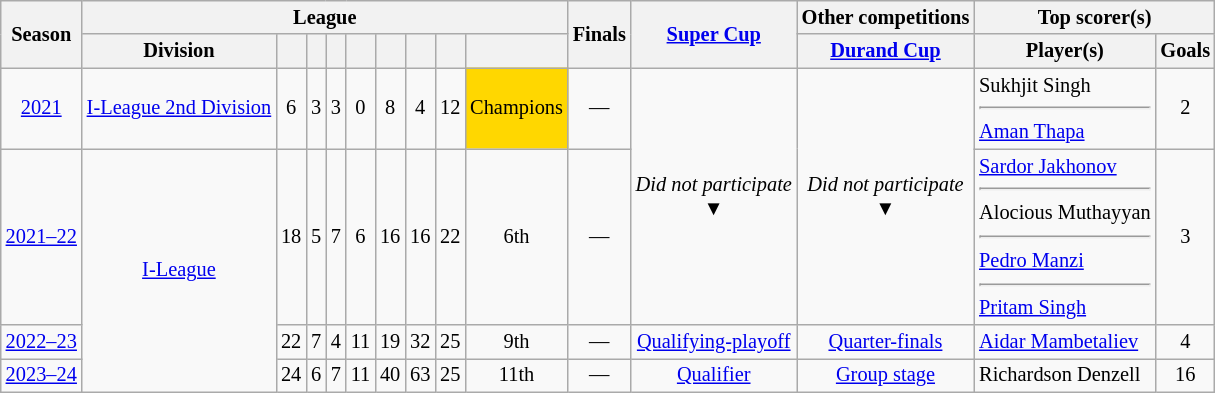<table class="wikitable sortable" style="text-align: center; font-size:85%">
<tr>
<th rowspan="2">Season</th>
<th colspan="9">League</th>
<th rowspan="2"><strong>Finals</strong></th>
<th rowspan="2"><strong><a href='#'>Super Cup</a></strong></th>
<th>Other competitions</th>
<th colspan="2">Top scorer(s)</th>
</tr>
<tr>
<th>Division</th>
<th></th>
<th></th>
<th></th>
<th></th>
<th></th>
<th></th>
<th></th>
<th></th>
<th><a href='#'>Durand Cup</a></th>
<th>Player(s)</th>
<th>Goals</th>
</tr>
<tr>
<td><a href='#'>2021</a></td>
<td><a href='#'>I-League 2nd Division</a></td>
<td>6</td>
<td>3</td>
<td>3</td>
<td>0</td>
<td>8</td>
<td>4</td>
<td>12</td>
<td bgcolor="gold">Champions</td>
<td>—</td>
<td rowspan="2"><em>Did not participate</em><br>▼</td>
<td rowspan="2"><em>Did not participate</em><br>▼</td>
<td align="left"> Sukhjit Singh <hr>  <a href='#'>Aman Thapa</a></td>
<td>2</td>
</tr>
<tr>
<td><a href='#'>2021–22</a></td>
<td rowspan="3"><a href='#'>I-League</a></td>
<td>18</td>
<td>5</td>
<td>7</td>
<td>6</td>
<td>16</td>
<td>16</td>
<td>22</td>
<td>6th</td>
<td>—</td>
<td align="left"> <a href='#'>Sardor Jakhonov</a> <hr>  Alocious Muthayyan <hr>  <a href='#'>Pedro Manzi</a> <hr>  <a href='#'>Pritam Singh</a></td>
<td>3</td>
</tr>
<tr>
<td><a href='#'>2022–23</a></td>
<td>22</td>
<td>7</td>
<td>4</td>
<td>11</td>
<td>19</td>
<td>32</td>
<td>25</td>
<td>9th</td>
<td>—</td>
<td><a href='#'>Qualifying-playoff</a></td>
<td><a href='#'>Quarter-finals</a></td>
<td align="left"> <a href='#'>Aidar Mambetaliev</a></td>
<td>4</td>
</tr>
<tr>
<td><a href='#'>2023–24</a></td>
<td>24</td>
<td>6</td>
<td>7</td>
<td>11</td>
<td>40</td>
<td>63</td>
<td>25</td>
<td>11th</td>
<td>—</td>
<td><a href='#'>Qualifier</a></td>
<td><a href='#'>Group stage</a></td>
<td align="left"> Richardson Denzell</td>
<td>16</td>
</tr>
</table>
